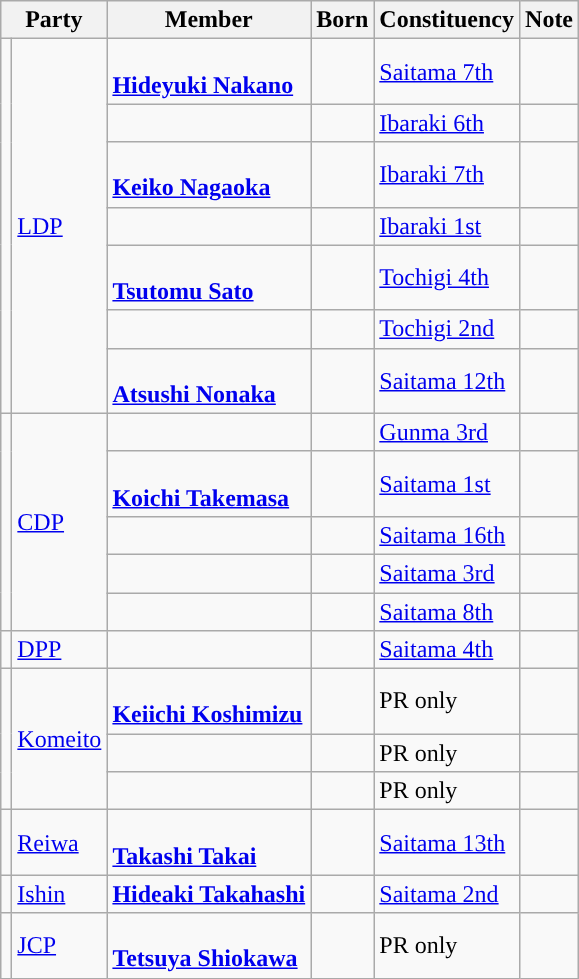<table class="wikitable">
<tr>
<th colspan=2>Party</th>
<th>Member</th>
<th>Born</th>
<th>Constituency</th>
<th>Note</th>
</tr>
<tr>
<td rowspan=7 style="background-color:"></td>
<td rowspan=7><a href='#'>LDP</a></td>
<td><br><strong><a href='#'>Hideyuki Nakano</a></strong></td>
<td></td>
<td><a href='#'>Saitama 7th</a></td>
<td></td>
</tr>
<tr>
<td><br><strong></strong></td>
<td></td>
<td><a href='#'>Ibaraki 6th</a></td>
<td></td>
</tr>
<tr>
<td><br><strong><a href='#'>Keiko Nagaoka</a></strong></td>
<td></td>
<td><a href='#'>Ibaraki 7th</a></td>
<td></td>
</tr>
<tr>
<td><br><strong></strong></td>
<td></td>
<td><a href='#'>Ibaraki 1st</a></td>
<td></td>
</tr>
<tr>
<td><br><strong><a href='#'>Tsutomu Sato</a></strong></td>
<td></td>
<td><a href='#'>Tochigi 4th</a></td>
<td></td>
</tr>
<tr>
<td><br><strong></strong></td>
<td></td>
<td><a href='#'>Tochigi 2nd</a></td>
<td></td>
</tr>
<tr>
<td><br><strong><a href='#'>Atsushi Nonaka</a></strong></td>
<td></td>
<td><a href='#'>Saitama 12th</a></td>
<td></td>
</tr>
<tr>
<td rowspan=5 style="background-color:"></td>
<td rowspan=5><a href='#'>CDP</a></td>
<td><strong></strong></td>
<td></td>
<td><a href='#'>Gunma 3rd</a></td>
<td></td>
</tr>
<tr>
<td><br><strong><a href='#'>Koichi Takemasa</a></strong></td>
<td></td>
<td><a href='#'>Saitama 1st</a></td>
<td></td>
</tr>
<tr>
<td><strong></strong></td>
<td></td>
<td><a href='#'>Saitama 16th</a></td>
<td></td>
</tr>
<tr>
<td><strong></strong></td>
<td></td>
<td><a href='#'>Saitama 3rd</a></td>
<td></td>
</tr>
<tr>
<td><strong></strong></td>
<td></td>
<td><a href='#'>Saitama 8th</a></td>
<td></td>
</tr>
<tr>
<td style="background-color:"></td>
<td><a href='#'>DPP</a></td>
<td><strong></strong></td>
<td></td>
<td><a href='#'>Saitama 4th</a></td>
<td></td>
</tr>
<tr>
<td rowspan=3 style="background-color:"></td>
<td rowspan=3><a href='#'>Komeito</a></td>
<td><br><strong><a href='#'>Keiichi Koshimizu</a></strong></td>
<td></td>
<td>PR only</td>
<td></td>
</tr>
<tr>
<td><strong></strong></td>
<td></td>
<td>PR only</td>
<td></td>
</tr>
<tr>
<td><strong></strong></td>
<td></td>
<td>PR only</td>
<td></td>
</tr>
<tr>
<td style="background-color:"></td>
<td><a href='#'>Reiwa</a></td>
<td><br><strong><a href='#'>Takashi Takai</a></strong></td>
<td></td>
<td><a href='#'>Saitama 13th</a></td>
<td></td>
</tr>
<tr>
<td style="background-color:"></td>
<td><a href='#'>Ishin</a></td>
<td><strong><a href='#'>Hideaki Takahashi</a></strong></td>
<td></td>
<td><a href='#'>Saitama 2nd</a></td>
<td></td>
</tr>
<tr>
<td style="background-color:"></td>
<td><a href='#'>JCP</a></td>
<td><br><strong><a href='#'>Tetsuya Shiokawa</a></strong></td>
<td></td>
<td>PR only</td>
<td></td>
</tr>
</table>
